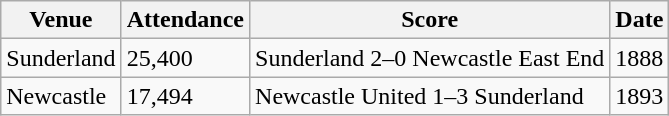<table class="wikitable">
<tr>
<th>Venue</th>
<th>Attendance</th>
<th>Score</th>
<th>Date</th>
</tr>
<tr>
<td>Sunderland</td>
<td>25,400</td>
<td>Sunderland 2–0 Newcastle East End</td>
<td>1888</td>
</tr>
<tr>
<td>Newcastle</td>
<td>17,494</td>
<td>Newcastle United 1–3 Sunderland</td>
<td>1893</td>
</tr>
</table>
